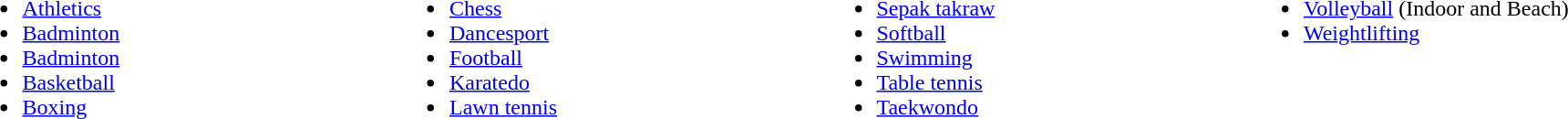<table width=99%>
<tr>
<td valign=top width=25%><br><ul><li> <a href='#'>Athletics</a></li><li> <a href='#'>Badminton</a></li><li> <a href='#'>Badminton</a></li><li> <a href='#'>Basketball</a></li><li> <a href='#'>Boxing</a></li></ul></td>
<td valign=top width=25%><br><ul><li> <a href='#'>Chess</a></li><li> <a href='#'>Dancesport</a></li><li> <a href='#'>Football</a></li><li> <a href='#'>Karatedo</a></li><li> <a href='#'>Lawn tennis</a></li></ul></td>
<td valign=top width=25%><br><ul><li> <a href='#'>Sepak takraw</a></li><li> <a href='#'>Softball</a></li><li> <a href='#'>Swimming</a></li><li> <a href='#'>Table tennis</a></li><li> <a href='#'>Taekwondo</a></li></ul></td>
<td valign=top width=25%><br><ul><li> <a href='#'>Volleyball</a> (Indoor and Beach)</li><li> <a href='#'>Weightlifting</a></li></ul></td>
</tr>
</table>
